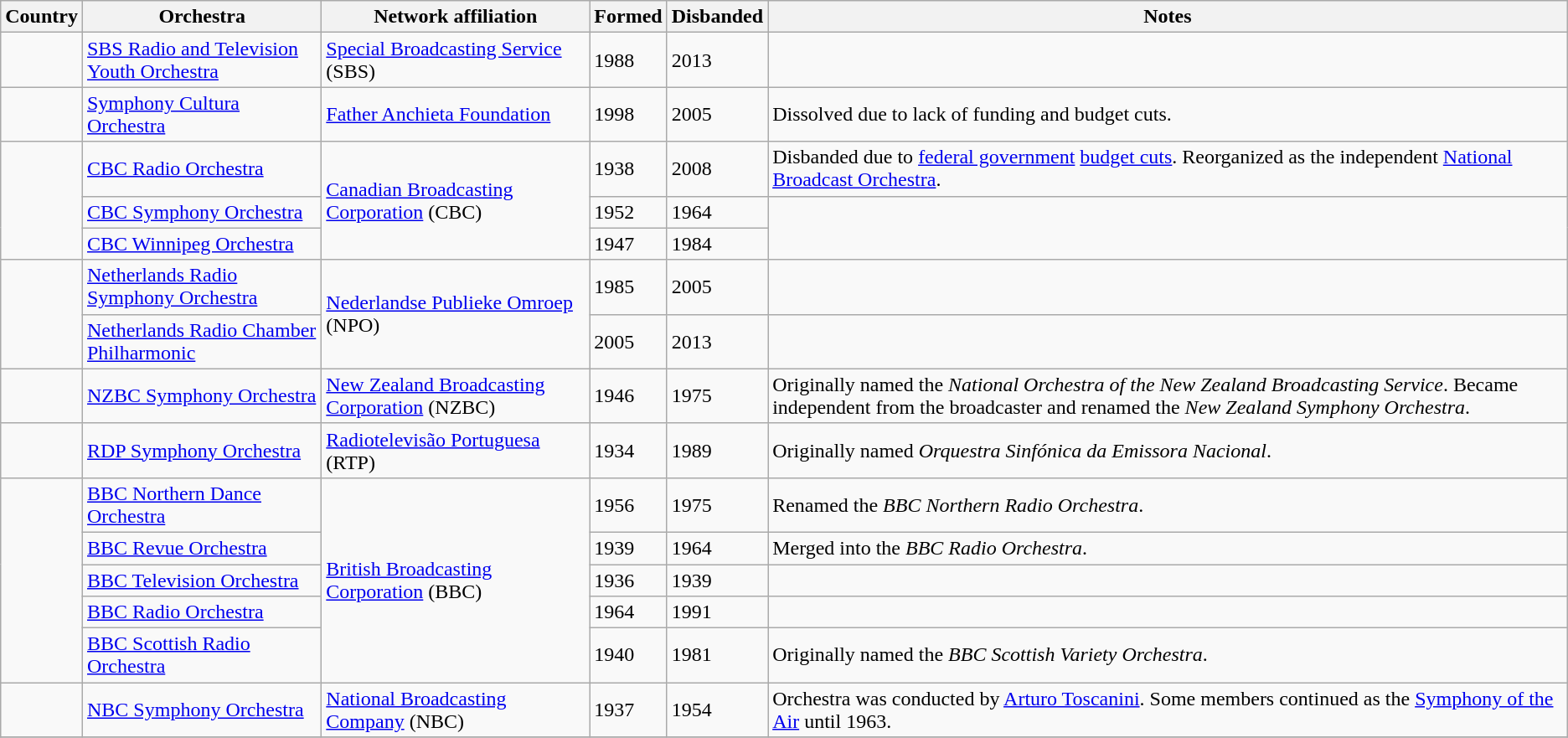<table class="wikitable">
<tr>
<th>Country</th>
<th>Orchestra</th>
<th>Network affiliation</th>
<th>Formed</th>
<th>Disbanded</th>
<th>Notes</th>
</tr>
<tr>
<td></td>
<td><a href='#'>SBS Radio and Television Youth Orchestra</a></td>
<td><a href='#'>Special Broadcasting Service</a> (SBS)</td>
<td>1988</td>
<td>2013</td>
<td></td>
</tr>
<tr>
<td></td>
<td><a href='#'>Symphony Cultura Orchestra</a></td>
<td><a href='#'>Father Anchieta Foundation</a></td>
<td>1998</td>
<td>2005</td>
<td>Dissolved due to lack of funding and budget cuts.</td>
</tr>
<tr>
<td rowspan="3"></td>
<td><a href='#'>CBC Radio Orchestra</a></td>
<td rowspan="3"><a href='#'>Canadian Broadcasting Corporation</a> (CBC)</td>
<td>1938</td>
<td>2008</td>
<td>Disbanded due to <a href='#'>federal government</a> <a href='#'>budget cuts</a>. Reorganized as the independent <a href='#'>National Broadcast Orchestra</a>.</td>
</tr>
<tr>
<td><a href='#'>CBC Symphony Orchestra</a></td>
<td>1952</td>
<td>1964</td>
<td rowspan="2"></td>
</tr>
<tr>
<td><a href='#'>CBC Winnipeg Orchestra</a></td>
<td>1947</td>
<td>1984</td>
</tr>
<tr>
<td rowspan="2"></td>
<td><a href='#'>Netherlands Radio Symphony Orchestra</a></td>
<td rowspan="2"><a href='#'>Nederlandse Publieke Omroep</a> (NPO)</td>
<td>1985</td>
<td>2005</td>
<td></td>
</tr>
<tr>
<td><a href='#'>Netherlands Radio Chamber Philharmonic</a></td>
<td>2005</td>
<td>2013</td>
</tr>
<tr>
<td></td>
<td><a href='#'>NZBC Symphony Orchestra</a></td>
<td><a href='#'>New Zealand Broadcasting Corporation</a> (NZBC)</td>
<td>1946</td>
<td>1975</td>
<td>Originally named the <em>National Orchestra of the New Zealand Broadcasting Service</em>. Became independent from the broadcaster and renamed the <em>New Zealand Symphony Orchestra</em>.</td>
</tr>
<tr>
<td></td>
<td><a href='#'>RDP Symphony Orchestra</a></td>
<td><a href='#'>Radiotelevisão Portuguesa</a> (RTP)</td>
<td>1934</td>
<td>1989</td>
<td>Originally named <em>Orquestra Sinfónica da Emissora Nacional</em>.</td>
</tr>
<tr>
<td rowspan="5"></td>
<td><a href='#'>BBC Northern Dance Orchestra</a></td>
<td rowspan="5"><a href='#'>British Broadcasting Corporation</a> (BBC)</td>
<td>1956</td>
<td>1975</td>
<td>Renamed the <em>BBC Northern Radio Orchestra</em>.</td>
</tr>
<tr>
<td><a href='#'>BBC Revue Orchestra</a></td>
<td>1939</td>
<td>1964</td>
<td>Merged into the <em>BBC Radio Orchestra</em>.</td>
</tr>
<tr>
<td><a href='#'>BBC Television Orchestra</a></td>
<td>1936</td>
<td>1939</td>
<td></td>
</tr>
<tr>
<td><a href='#'>BBC Radio Orchestra</a></td>
<td>1964</td>
<td>1991</td>
<td></td>
</tr>
<tr>
<td><a href='#'>BBC Scottish Radio Orchestra</a></td>
<td>1940</td>
<td>1981</td>
<td>Originally named the <em>BBC Scottish Variety Orchestra</em>.</td>
</tr>
<tr>
<td></td>
<td><a href='#'>NBC Symphony Orchestra</a></td>
<td><a href='#'>National Broadcasting Company</a> (NBC)</td>
<td>1937</td>
<td>1954</td>
<td>Orchestra was conducted by <a href='#'>Arturo Toscanini</a>. Some members continued as the <a href='#'>Symphony of the Air</a> until 1963.</td>
</tr>
<tr>
</tr>
</table>
